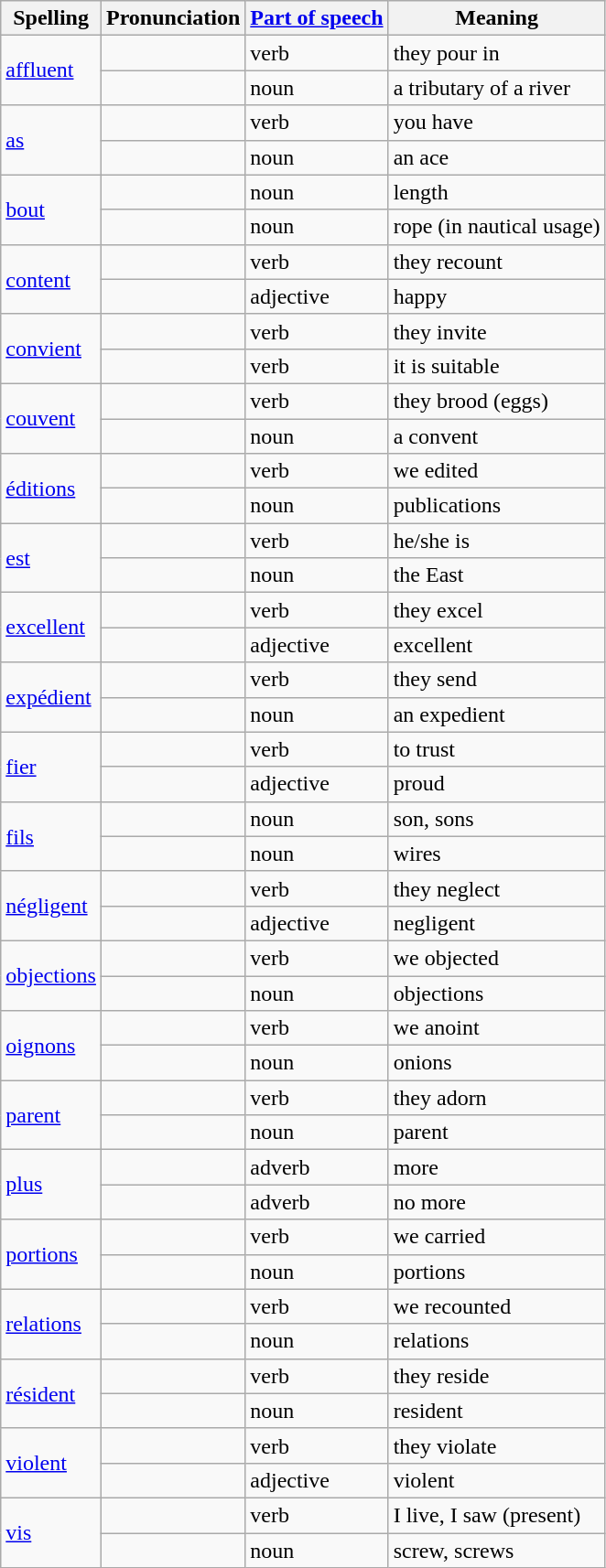<table class="wikitable">
<tr>
<th>Spelling</th>
<th>Pronunciation</th>
<th><a href='#'>Part of speech</a></th>
<th>Meaning</th>
</tr>
<tr>
<td rowspan="2"><a href='#'>affluent</a></td>
<td></td>
<td>verb</td>
<td>they pour in</td>
</tr>
<tr>
<td></td>
<td>noun</td>
<td>a tributary of a river</td>
</tr>
<tr>
<td rowspan="2"><a href='#'>as</a></td>
<td></td>
<td>verb</td>
<td>you have</td>
</tr>
<tr>
<td></td>
<td>noun</td>
<td>an ace</td>
</tr>
<tr>
<td rowspan="2"><a href='#'>bout</a></td>
<td></td>
<td>noun</td>
<td>length</td>
</tr>
<tr>
<td></td>
<td>noun</td>
<td>rope (in nautical usage)</td>
</tr>
<tr>
<td rowspan="2"><a href='#'>content</a></td>
<td></td>
<td>verb</td>
<td>they recount</td>
</tr>
<tr>
<td></td>
<td>adjective</td>
<td>happy</td>
</tr>
<tr>
<td rowspan="2"><a href='#'>convient</a></td>
<td></td>
<td>verb</td>
<td>they invite</td>
</tr>
<tr>
<td></td>
<td>verb</td>
<td>it is suitable</td>
</tr>
<tr>
<td rowspan="2"><a href='#'>couvent</a></td>
<td></td>
<td>verb</td>
<td>they brood (eggs)</td>
</tr>
<tr>
<td></td>
<td>noun</td>
<td>a convent</td>
</tr>
<tr>
<td rowspan="2"><a href='#'>éditions</a></td>
<td></td>
<td>verb</td>
<td>we edited</td>
</tr>
<tr>
<td></td>
<td>noun</td>
<td>publications</td>
</tr>
<tr>
<td rowspan="2"><a href='#'>est</a></td>
<td></td>
<td>verb</td>
<td>he/she is</td>
</tr>
<tr>
<td></td>
<td>noun</td>
<td>the East</td>
</tr>
<tr>
<td rowspan="2"><a href='#'>excellent</a></td>
<td></td>
<td>verb</td>
<td>they excel</td>
</tr>
<tr>
<td></td>
<td>adjective</td>
<td>excellent</td>
</tr>
<tr>
<td rowspan="2"><a href='#'>expédient</a></td>
<td></td>
<td>verb</td>
<td>they send</td>
</tr>
<tr>
<td></td>
<td>noun</td>
<td>an expedient</td>
</tr>
<tr>
<td rowspan="2"><a href='#'>fier</a></td>
<td></td>
<td>verb</td>
<td>to trust</td>
</tr>
<tr>
<td></td>
<td>adjective</td>
<td>proud</td>
</tr>
<tr>
<td rowspan="2"><a href='#'>fils</a></td>
<td></td>
<td>noun</td>
<td>son, sons</td>
</tr>
<tr>
<td></td>
<td>noun</td>
<td>wires</td>
</tr>
<tr>
<td rowspan="2"><a href='#'>négligent</a></td>
<td></td>
<td>verb</td>
<td>they neglect</td>
</tr>
<tr>
<td></td>
<td>adjective</td>
<td>negligent</td>
</tr>
<tr>
<td rowspan="2"><a href='#'>objections</a></td>
<td></td>
<td>verb</td>
<td>we objected</td>
</tr>
<tr>
<td></td>
<td>noun</td>
<td>objections</td>
</tr>
<tr>
<td rowspan="2"><a href='#'>oignons</a></td>
<td></td>
<td>verb</td>
<td>we anoint</td>
</tr>
<tr>
<td></td>
<td>noun</td>
<td>onions</td>
</tr>
<tr>
<td rowspan="2"><a href='#'>parent</a></td>
<td></td>
<td>verb</td>
<td>they adorn</td>
</tr>
<tr>
<td></td>
<td>noun</td>
<td>parent</td>
</tr>
<tr>
<td rowspan="2"><a href='#'>plus</a></td>
<td></td>
<td>adverb</td>
<td>more</td>
</tr>
<tr>
<td></td>
<td>adverb</td>
<td>no more</td>
</tr>
<tr>
<td rowspan="2"><a href='#'>portions</a></td>
<td></td>
<td>verb</td>
<td>we carried</td>
</tr>
<tr>
<td></td>
<td>noun</td>
<td>portions</td>
</tr>
<tr>
<td rowspan="2"><a href='#'>relations</a></td>
<td></td>
<td>verb</td>
<td>we recounted</td>
</tr>
<tr>
<td></td>
<td>noun</td>
<td>relations</td>
</tr>
<tr>
<td rowspan="2"><a href='#'>résident</a></td>
<td></td>
<td>verb</td>
<td>they reside</td>
</tr>
<tr>
<td></td>
<td>noun</td>
<td>resident</td>
</tr>
<tr>
<td rowspan="2"><a href='#'>violent</a></td>
<td></td>
<td>verb</td>
<td>they violate</td>
</tr>
<tr>
<td></td>
<td>adjective</td>
<td>violent</td>
</tr>
<tr>
<td rowspan="2"><a href='#'>vis</a></td>
<td></td>
<td>verb</td>
<td>I live, I saw (present)</td>
</tr>
<tr>
<td></td>
<td>noun</td>
<td>screw, screws</td>
</tr>
</table>
